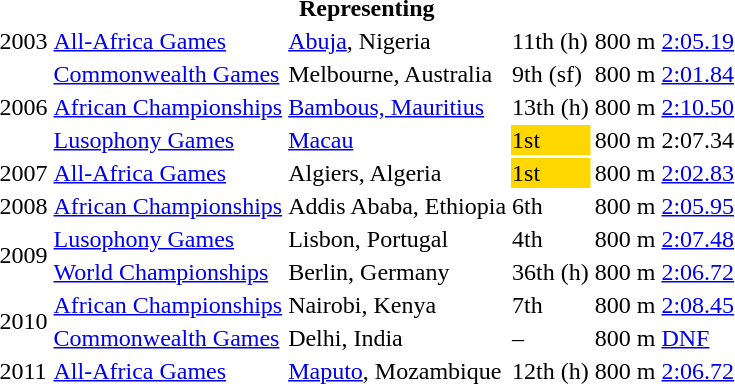<table>
<tr>
<th colspan="6">Representing </th>
</tr>
<tr>
<td>2003</td>
<td><a href='#'>All-Africa Games</a></td>
<td><a href='#'>Abuja</a>, Nigeria</td>
<td>11th (h)</td>
<td>800 m</td>
<td><a href='#'>2:05.19</a></td>
</tr>
<tr>
<td rowspan=3>2006</td>
<td><a href='#'>Commonwealth Games</a></td>
<td>Melbourne, Australia</td>
<td>9th (sf)</td>
<td>800 m</td>
<td><a href='#'>2:01.84</a></td>
</tr>
<tr>
<td><a href='#'>African Championships</a></td>
<td><a href='#'>Bambous, Mauritius</a></td>
<td>13th (h)</td>
<td>800 m</td>
<td><a href='#'>2:10.50</a></td>
</tr>
<tr>
<td><a href='#'>Lusophony Games</a></td>
<td><a href='#'>Macau</a></td>
<td bgcolor=gold>1st</td>
<td>800 m</td>
<td>2:07.34</td>
</tr>
<tr>
<td>2007</td>
<td><a href='#'>All-Africa Games</a></td>
<td>Algiers, Algeria</td>
<td bgcolor=gold>1st</td>
<td>800 m</td>
<td><a href='#'>2:02.83</a></td>
</tr>
<tr>
<td>2008</td>
<td><a href='#'>African Championships</a></td>
<td>Addis Ababa, Ethiopia</td>
<td>6th</td>
<td>800 m</td>
<td><a href='#'>2:05.95</a></td>
</tr>
<tr>
<td rowspan=2>2009</td>
<td><a href='#'>Lusophony Games</a></td>
<td>Lisbon, Portugal</td>
<td>4th</td>
<td>800 m</td>
<td><a href='#'>2:07.48</a></td>
</tr>
<tr>
<td><a href='#'>World Championships</a></td>
<td>Berlin, Germany</td>
<td>36th (h)</td>
<td>800 m</td>
<td><a href='#'>2:06.72</a></td>
</tr>
<tr>
<td rowspan=2>2010</td>
<td><a href='#'>African Championships</a></td>
<td>Nairobi, Kenya</td>
<td>7th</td>
<td>800 m</td>
<td><a href='#'>2:08.45</a></td>
</tr>
<tr>
<td><a href='#'>Commonwealth Games</a></td>
<td>Delhi, India</td>
<td>–</td>
<td>800 m</td>
<td><a href='#'>DNF</a></td>
</tr>
<tr>
<td>2011</td>
<td><a href='#'>All-Africa Games</a></td>
<td><a href='#'>Maputo</a>, Mozambique</td>
<td>12th (h)</td>
<td>800 m</td>
<td><a href='#'>2:06.72</a></td>
</tr>
</table>
